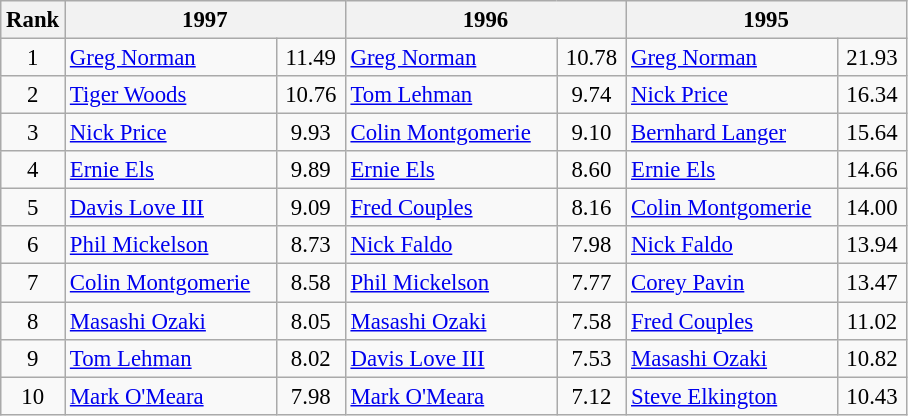<table class=wikitable style="font-size:95%;text-align:center">
<tr>
<th>Rank</th>
<th colspan=2 width="180">1997</th>
<th colspan=2 width="180">1996</th>
<th colspan=2 width="180">1995</th>
</tr>
<tr>
<td>1</td>
<td align=left><a href='#'>Greg Norman</a></td>
<td>11.49</td>
<td align=left><a href='#'>Greg Norman</a></td>
<td>10.78</td>
<td align=left><a href='#'>Greg Norman</a></td>
<td>21.93</td>
</tr>
<tr>
<td>2</td>
<td align=left><a href='#'>Tiger Woods</a></td>
<td>10.76</td>
<td align=left><a href='#'>Tom Lehman</a></td>
<td>9.74</td>
<td align=left><a href='#'>Nick Price</a></td>
<td>16.34</td>
</tr>
<tr>
<td>3</td>
<td align=left><a href='#'>Nick Price</a></td>
<td>9.93</td>
<td align=left><a href='#'>Colin Montgomerie</a></td>
<td>9.10</td>
<td align=left><a href='#'>Bernhard Langer</a></td>
<td>15.64</td>
</tr>
<tr>
<td>4</td>
<td align=left><a href='#'>Ernie Els</a></td>
<td>9.89</td>
<td align=left><a href='#'>Ernie Els</a></td>
<td>8.60</td>
<td align=left><a href='#'>Ernie Els</a></td>
<td>14.66</td>
</tr>
<tr>
<td>5</td>
<td align=left><a href='#'>Davis Love III</a></td>
<td>9.09</td>
<td align=left><a href='#'>Fred Couples</a></td>
<td>8.16</td>
<td align=left><a href='#'>Colin Montgomerie</a></td>
<td>14.00</td>
</tr>
<tr>
<td>6</td>
<td align=left><a href='#'>Phil Mickelson</a></td>
<td>8.73</td>
<td align=left><a href='#'>Nick Faldo</a></td>
<td>7.98</td>
<td align=left><a href='#'>Nick Faldo</a></td>
<td>13.94</td>
</tr>
<tr>
<td>7</td>
<td align=left><a href='#'>Colin Montgomerie</a></td>
<td>8.58</td>
<td align=left><a href='#'>Phil Mickelson</a></td>
<td>7.77</td>
<td align=left><a href='#'>Corey Pavin</a></td>
<td>13.47</td>
</tr>
<tr>
<td>8</td>
<td align=left><a href='#'>Masashi Ozaki</a></td>
<td>8.05</td>
<td align=left><a href='#'>Masashi Ozaki</a></td>
<td>7.58</td>
<td align=left><a href='#'>Fred Couples</a></td>
<td>11.02</td>
</tr>
<tr>
<td>9</td>
<td align=left><a href='#'>Tom Lehman</a></td>
<td>8.02</td>
<td align=left><a href='#'>Davis Love III</a></td>
<td>7.53</td>
<td align=left><a href='#'>Masashi Ozaki</a></td>
<td>10.82</td>
</tr>
<tr>
<td>10</td>
<td align=left><a href='#'>Mark O'Meara</a></td>
<td>7.98</td>
<td align=left><a href='#'>Mark O'Meara</a></td>
<td>7.12</td>
<td align=left><a href='#'>Steve Elkington</a></td>
<td>10.43</td>
</tr>
</table>
